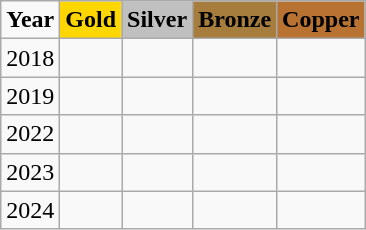<table class="wikitable">
<tr>
<td><strong>Year</strong></td>
<td !align="center" bgcolor="gold" colspan="1"><strong>Gold</strong></td>
<td !align="center" bgcolor="silver" colspan="1"><strong>Silver</strong></td>
<td !align="center" bgcolor="#a67d3d" colspan="1"><strong>Bronze</strong></td>
<td !align="center" bgcolor="#b87333" colspan="1"><strong>Copper</strong></td>
</tr>
<tr>
<td>2018</td>
<td></td>
<td></td>
<td></td>
<td></td>
</tr>
<tr>
<td>2019</td>
<td></td>
<td></td>
<td></td>
<td></td>
</tr>
<tr>
<td>2022</td>
<td></td>
<td></td>
<td></td>
<td></td>
</tr>
<tr>
<td>2023</td>
<td></td>
<td></td>
<td></td>
<td></td>
</tr>
<tr>
<td>2024</td>
<td></td>
<td></td>
<td></td>
<td></td>
</tr>
</table>
